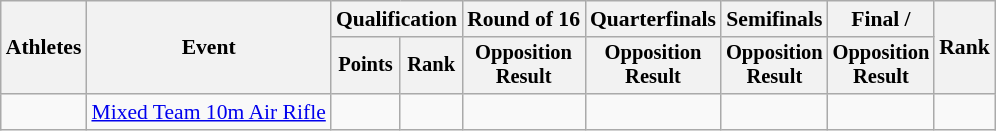<table class="wikitable" style="font-size:90%;">
<tr>
<th rowspan=2>Athletes</th>
<th rowspan=2>Event</th>
<th colspan=2>Qualification</th>
<th>Round of 16</th>
<th>Quarterfinals</th>
<th>Semifinals</th>
<th>Final / </th>
<th rowspan=2>Rank</th>
</tr>
<tr style="font-size:95%">
<th>Points</th>
<th>Rank</th>
<th>Opposition<br>Result</th>
<th>Opposition<br>Result</th>
<th>Opposition<br>Result</th>
<th>Opposition<br>Result</th>
</tr>
<tr align=center>
<td align=left><br></td>
<td align=left><a href='#'>Mixed Team 10m Air Rifle</a></td>
<td></td>
<td></td>
<td></td>
<td></td>
<td></td>
<td></td>
<td></td>
</tr>
</table>
